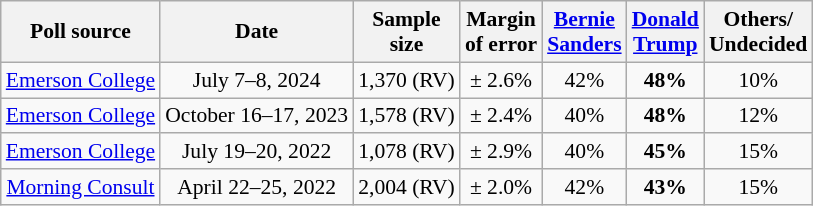<table class="wikitable sortable mw-datatable" style="text-align:center;font-size:90%;line-height:17px">
<tr>
<th>Poll source</th>
<th>Date</th>
<th>Sample<br>size</th>
<th>Margin<br>of error</th>
<th class="unsortable"><a href='#'>Bernie<br>Sanders</a><br><small></small></th>
<th class="unsortable"><a href='#'>Donald<br>Trump</a><br><small></small></th>
<th class="unsortable">Others/<br>Undecided</th>
</tr>
<tr>
<td><a href='#'>Emerson College</a></td>
<td>July 7–8, 2024</td>
<td>1,370 (RV)</td>
<td>± 2.6%</td>
<td>42%</td>
<td><strong>48%</strong></td>
<td>10%</td>
</tr>
<tr>
<td><a href='#'>Emerson College</a></td>
<td data-sort-value="2023-10-16">October 16–17, 2023</td>
<td>1,578 (RV)</td>
<td>± 2.4%</td>
<td>40%</td>
<td><strong>48%</strong></td>
<td>12%</td>
</tr>
<tr>
<td><a href='#'>Emerson College</a></td>
<td data-sort-value="2022-07-20">July 19–20, 2022</td>
<td>1,078 (RV)</td>
<td>± 2.9%</td>
<td>40%</td>
<td><strong>45%</strong></td>
<td>15%</td>
</tr>
<tr>
<td><a href='#'>Morning Consult</a></td>
<td data-sort-value="2022-04-25">April 22–25, 2022</td>
<td>2,004 (RV)</td>
<td>± 2.0%</td>
<td>42%</td>
<td><strong>43%</strong></td>
<td>15%</td>
</tr>
</table>
